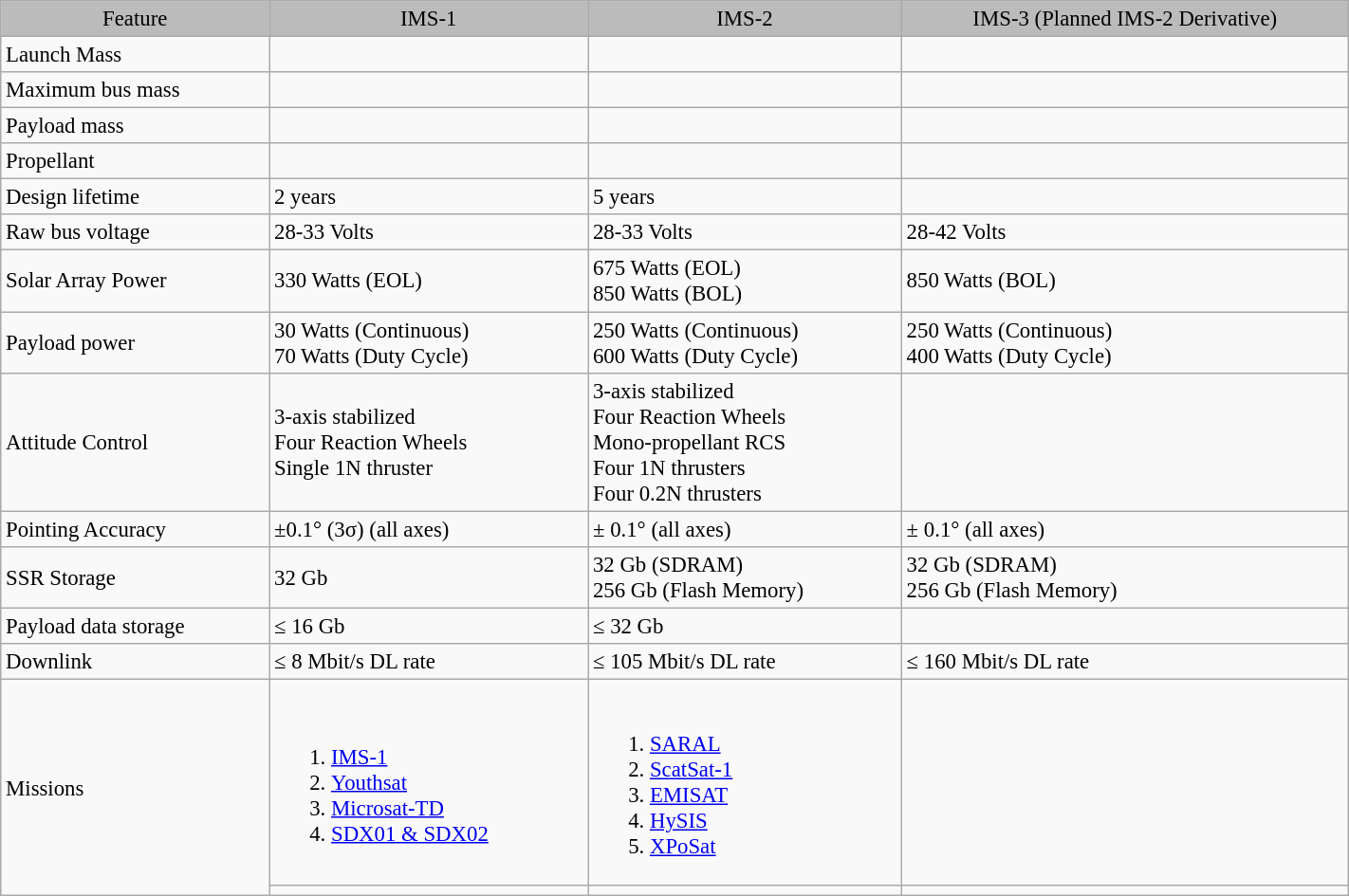<table class="wikitable" style="margin: 1em auto 1em auto; width:75%; font-size:95%">
<tr style="text-align:center; background:#BBB;">
<td>Feature</td>
<td>IMS-1</td>
<td>IMS-2</td>
<td>IMS-3 (Planned IMS-2 Derivative)</td>
</tr>
<tr>
<td>Launch Mass</td>
<td></td>
<td></td>
<td></td>
</tr>
<tr>
<td>Maximum bus mass</td>
<td></td>
<td></td>
<td></td>
</tr>
<tr>
<td>Payload mass</td>
<td></td>
<td></td>
<td></td>
</tr>
<tr>
<td>Propellant</td>
<td></td>
<td></td>
<td></td>
</tr>
<tr>
<td>Design lifetime</td>
<td>2 years</td>
<td>5 years</td>
<td></td>
</tr>
<tr>
<td>Raw bus voltage</td>
<td>28-33 Volts</td>
<td>28-33 Volts</td>
<td>28-42 Volts</td>
</tr>
<tr>
<td>Solar Array Power</td>
<td>330 Watts (EOL)</td>
<td>675 Watts (EOL)<br>850 Watts (BOL)</td>
<td>850 Watts (BOL)</td>
</tr>
<tr>
<td>Payload power</td>
<td>30 Watts (Continuous)<br>70 Watts (Duty Cycle)</td>
<td>250 Watts (Continuous)<br>600 Watts (Duty Cycle)</td>
<td>250 Watts (Continuous)<br>400 Watts (Duty Cycle)</td>
</tr>
<tr>
<td>Attitude Control</td>
<td>3-axis stabilized<br>Four Reaction Wheels<br>Single 1N thruster</td>
<td>3-axis stabilized<br>Four Reaction Wheels<br>Mono-propellant RCS<br>Four 1N thrusters<br>Four 0.2N thrusters</td>
<td></td>
</tr>
<tr>
<td>Pointing Accuracy</td>
<td>±0.1° (3σ) (all axes)</td>
<td>± 0.1° (all axes)</td>
<td>± 0.1° (all axes)</td>
</tr>
<tr>
<td>SSR Storage</td>
<td>32 Gb</td>
<td>32 Gb (SDRAM)<br>256 Gb (Flash Memory)</td>
<td>32 Gb (SDRAM)<br>256 Gb (Flash Memory)</td>
</tr>
<tr>
<td>Payload data storage</td>
<td>≤ 16 Gb</td>
<td>≤ 32 Gb</td>
<td></td>
</tr>
<tr>
<td>Downlink</td>
<td>≤ 8 Mbit/s DL rate</td>
<td>≤ 105 Mbit/s DL rate</td>
<td>≤ 160 Mbit/s DL rate</td>
</tr>
<tr>
<td rowspan="2">Missions</td>
<td><br><ol><li><a href='#'>IMS-1</a></li><li><a href='#'>Youthsat</a></li><li><a href='#'>Microsat-TD</a></li><li><a href='#'>SDX01 & SDX02</a></li></ol></td>
<td><br><ol><li><a href='#'>SARAL</a></li><li><a href='#'>ScatSat-1</a></li><li><a href='#'>EMISAT</a></li><li><a href='#'>HySIS</a></li><li><a href='#'>XPoSat</a></li></ol></td>
<td></td>
</tr>
<tr>
<td></td>
<td></td>
<td></td>
</tr>
</table>
